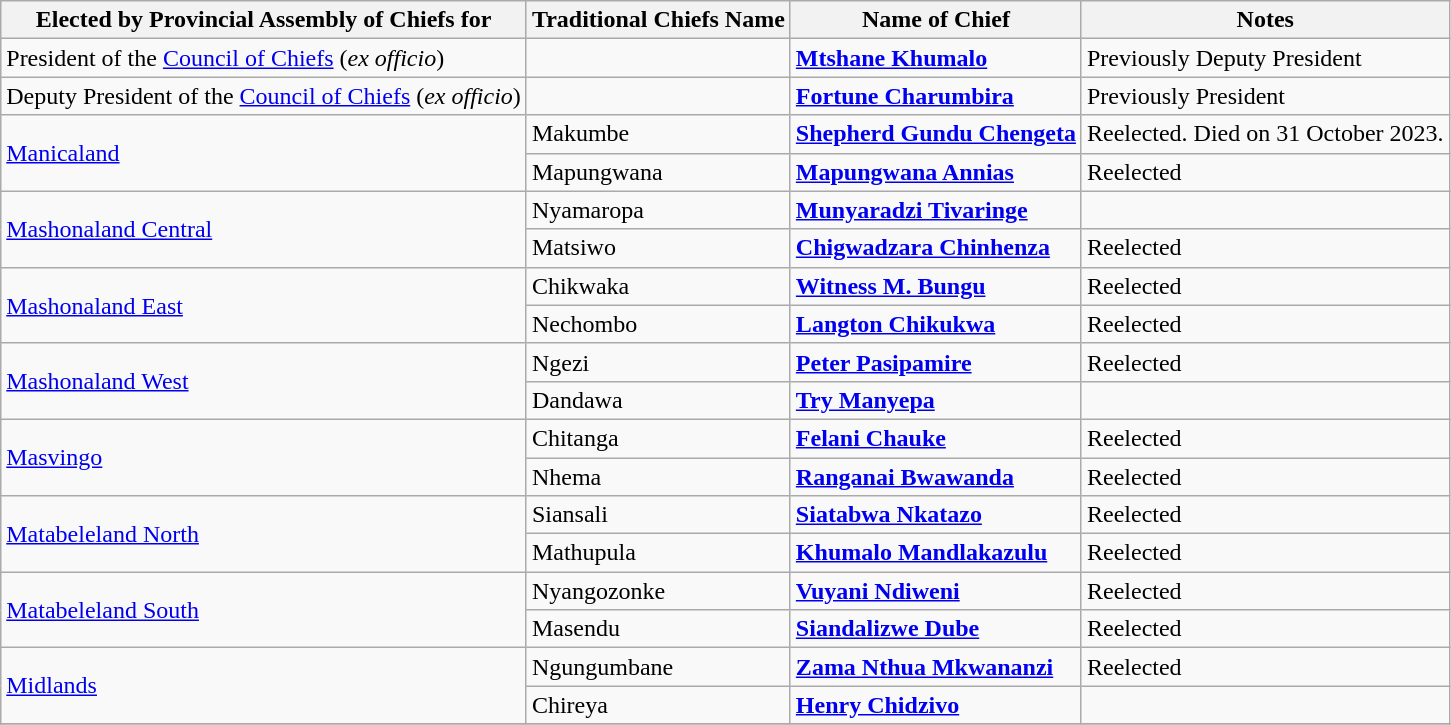<table class="wikitable sortable" id="senate-members">
<tr>
<th>Elected by Provincial Assembly of Chiefs for</th>
<th>Traditional Chiefs Name</th>
<th><strong>Name of Chief</strong></th>
<th>Notes</th>
</tr>
<tr>
<td>President of the <a href='#'>Council of Chiefs</a> (<em>ex officio</em>)</td>
<td></td>
<td data-sort-value="Khumalo Mtshane"><strong><a href='#'>Mtshane Khumalo</a></strong></td>
<td>Previously Deputy President</td>
</tr>
<tr>
<td>Deputy President of the <a href='#'>Council of Chiefs</a> (<em>ex officio</em>)</td>
<td></td>
<td data-sort-value="Charumbira Fortune"><strong><a href='#'>Fortune Charumbira</a></strong></td>
<td>Previously President</td>
</tr>
<tr>
<td rowspan="2"><a href='#'>Manicaland</a></td>
<td>Makumbe</td>
<td data-sort-value="Chengeta Shepherd Gundu"><strong><a href='#'>Shepherd Gundu Chengeta</a></strong></td>
<td>Reelected. Died on 31 October 2023.</td>
</tr>
<tr>
<td>Mapungwana</td>
<td data-sort-value="Annias Mapungwana"><strong><a href='#'>Mapungwana Annias</a></strong></td>
<td>Reelected</td>
</tr>
<tr>
<td rowspan="2"><a href='#'>Mashonaland Central</a></td>
<td>Nyamaropa</td>
<td data-sort-value="Tivaringe Munyaradzi"><strong><a href='#'>Munyaradzi Tivaringe</a></strong></td>
<td></td>
</tr>
<tr>
<td>Matsiwo</td>
<td data-sort-value="Chinhenza Chigwadzara"><strong><a href='#'>Chigwadzara Chinhenza</a></strong></td>
<td>Reelected</td>
</tr>
<tr>
<td rowspan="2"><a href='#'>Mashonaland East</a></td>
<td>Chikwaka</td>
<td data-sort-value="Bungu Witness M."><strong><a href='#'>Witness M. Bungu</a></strong></td>
<td>Reelected</td>
</tr>
<tr>
<td>Nechombo</td>
<td data-sort-value="Chikukwa Langton"><strong><a href='#'>Langton Chikukwa</a></strong></td>
<td>Reelected</td>
</tr>
<tr>
<td rowspan="2"><a href='#'>Mashonaland West</a></td>
<td>Ngezi</td>
<td data-sort-value="Pasipamire Peter"><strong><a href='#'>Peter Pasipamire</a></strong></td>
<td>Reelected</td>
</tr>
<tr>
<td>Dandawa</td>
<td data-sort-value="Manyepa Try"><strong><a href='#'>Try Manyepa</a></strong></td>
<td></td>
</tr>
<tr>
<td rowspan="2"><a href='#'>Masvingo</a></td>
<td>Chitanga</td>
<td data-sort-value="Chauke Felani"><strong><a href='#'>Felani Chauke</a></strong></td>
<td>Reelected</td>
</tr>
<tr>
<td>Nhema</td>
<td data-sort-value="Bwawanda Ranganai"><strong><a href='#'>Ranganai Bwawanda</a></strong></td>
<td>Reelected</td>
</tr>
<tr>
<td rowspan="2"><a href='#'>Matabeleland North</a></td>
<td>Siansali</td>
<td data-sort-value="Nkatazo Siatabwa"><strong><a href='#'>Siatabwa Nkatazo</a></strong></td>
<td>Reelected</td>
</tr>
<tr>
<td>Mathupula</td>
<td data-sort-value="Mandlakazulu Khumalo"><strong><a href='#'>Khumalo Mandlakazulu</a></strong></td>
<td>Reelected</td>
</tr>
<tr>
<td rowspan="2"><a href='#'>Matabeleland South</a></td>
<td>Nyangozonke</td>
<td data-sort-value="Ndiweni Vuyani"><strong><a href='#'>Vuyani Ndiweni</a></strong></td>
<td>Reelected</td>
</tr>
<tr>
<td>Masendu</td>
<td data-sort-value="Dube Siandalizwe"><strong><a href='#'>Siandalizwe Dube</a></strong></td>
<td>Reelected</td>
</tr>
<tr>
<td rowspan="2"><a href='#'>Midlands</a></td>
<td>Ngungumbane</td>
<td data-sort-value="Mkwananzi Zama Nthua"><strong><a href='#'>Zama Nthua Mkwananzi</a></strong></td>
<td>Reelected</td>
</tr>
<tr>
<td>Chireya</td>
<td data-sort-value="Chidzivo Henry"><strong><a href='#'>Henry Chidzivo</a></strong></td>
<td></td>
</tr>
<tr>
</tr>
</table>
